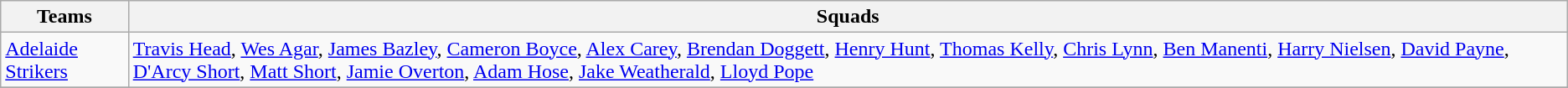<table class="wikitable">
<tr>
<th>Teams</th>
<th>Squads</th>
</tr>
<tr>
<td> <a href='#'>Adelaide Strikers</a></td>
<td><a href='#'>Travis Head</a>, <a href='#'>Wes Agar</a>, <a href='#'>James Bazley</a>, <a href='#'>Cameron Boyce</a>, <a href='#'>Alex Carey</a>, <a href='#'>Brendan Doggett</a>, <a href='#'>Henry Hunt</a>, <a href='#'>Thomas Kelly</a>, <a href='#'>Chris Lynn</a>, <a href='#'>Ben Manenti</a>, <a href='#'>Harry Nielsen</a>, <a href='#'>David Payne</a>, <a href='#'>D'Arcy Short</a>, <a href='#'>Matt Short</a>, <a href='#'>Jamie Overton</a>, <a href='#'>Adam Hose</a>, <a href='#'>Jake Weatherald</a>, <a href='#'>Lloyd Pope</a></td>
</tr>
<tr>
</tr>
</table>
